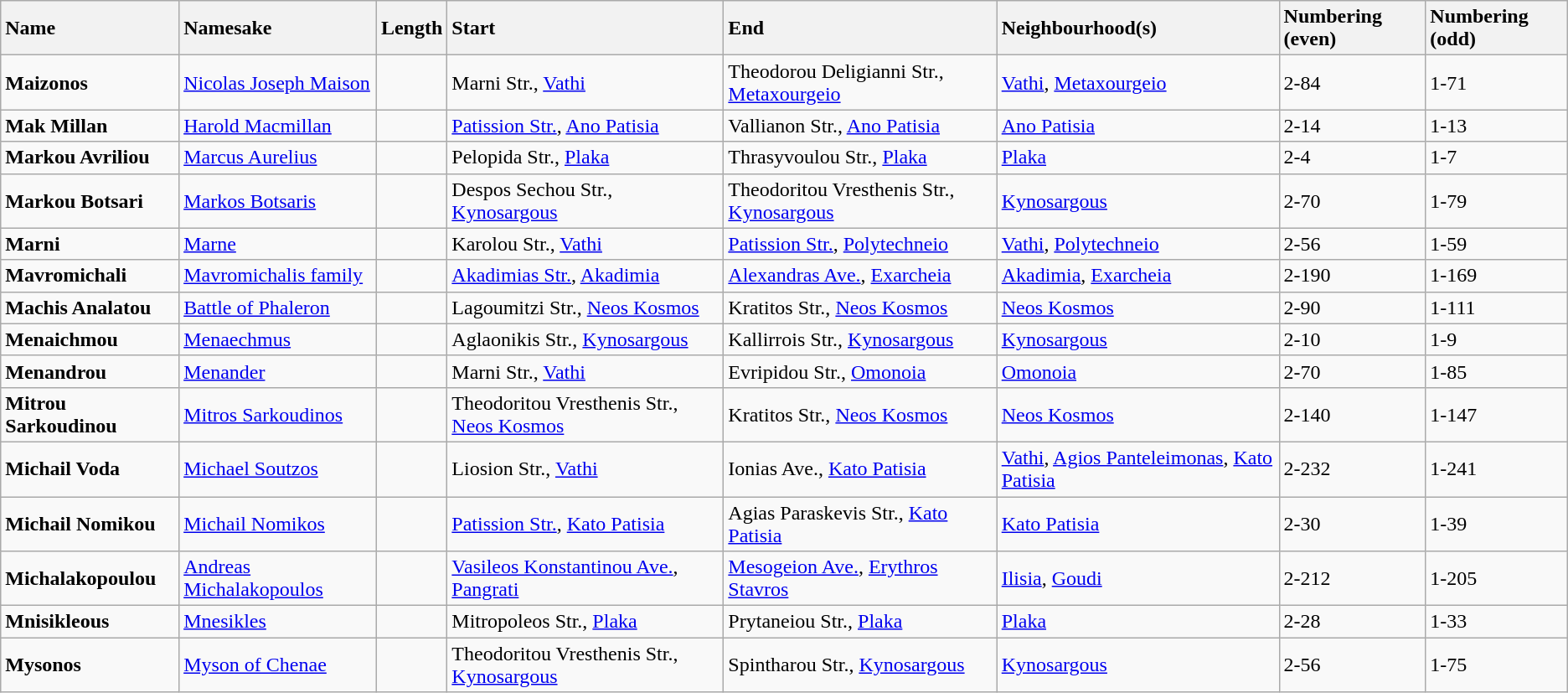<table class="wikitable sortable">
<tr>
<th style="text-align:left;">Name</th>
<th style="text-align:left;">Namesake</th>
<th style="text-align:left;">Length</th>
<th style="text-align:left;">Start</th>
<th style="text-align:left;">End</th>
<th style="text-align:left;">Neighbourhood(s)</th>
<th style="text-align:left;">Numbering (even)</th>
<th style="text-align:left;">Numbering (odd)</th>
</tr>
<tr class="sort">
<td><strong>Maizonos</strong><br></td>
<td><a href='#'>Nicolas Joseph Maison</a></td>
<td></td>
<td>Marni Str., <a href='#'>Vathi</a></td>
<td>Theodorou Deligianni Str., <a href='#'>Metaxourgeio</a></td>
<td><a href='#'>Vathi</a>, <a href='#'>Metaxourgeio</a></td>
<td>2-84</td>
<td>1-71</td>
</tr>
<tr>
<td><strong>Mak Millan</strong><br></td>
<td><a href='#'>Harold Macmillan</a></td>
<td></td>
<td><a href='#'>Patission Str.</a>, <a href='#'>Ano Patisia</a></td>
<td>Vallianon Str., <a href='#'>Ano Patisia</a></td>
<td><a href='#'>Ano Patisia</a></td>
<td>2-14</td>
<td>1-13</td>
</tr>
<tr>
<td><strong>Markou Avriliou</strong><br></td>
<td><a href='#'>Marcus Aurelius</a></td>
<td></td>
<td>Pelopida Str., <a href='#'>Plaka</a></td>
<td>Thrasyvoulou Str., <a href='#'>Plaka</a></td>
<td><a href='#'>Plaka</a></td>
<td>2-4</td>
<td>1-7</td>
</tr>
<tr>
<td><strong>Markou Botsari</strong><br></td>
<td><a href='#'>Markos Botsaris</a></td>
<td></td>
<td>Despos Sechou Str., <a href='#'>Kynosargous</a></td>
<td>Theodoritou Vresthenis Str., <a href='#'>Kynosargous</a></td>
<td><a href='#'>Kynosargous</a></td>
<td>2-70</td>
<td>1-79</td>
</tr>
<tr>
<td><strong>Marni</strong><br></td>
<td><a href='#'>Marne</a></td>
<td></td>
<td>Karolou Str., <a href='#'>Vathi</a></td>
<td><a href='#'>Patission Str.</a>, <a href='#'>Polytechneio</a></td>
<td><a href='#'>Vathi</a>, <a href='#'>Polytechneio</a></td>
<td>2-56</td>
<td>1-59</td>
</tr>
<tr>
<td><strong>Mavromichali</strong><br></td>
<td><a href='#'>Mavromichalis family</a></td>
<td></td>
<td><a href='#'>Akadimias Str.</a>, <a href='#'>Akadimia</a></td>
<td><a href='#'>Alexandras Ave.</a>, <a href='#'>Exarcheia</a></td>
<td><a href='#'>Akadimia</a>, <a href='#'>Exarcheia</a></td>
<td>2-190</td>
<td>1-169</td>
</tr>
<tr>
<td><strong>Machis Analatou</strong><br></td>
<td><a href='#'>Battle of Phaleron</a></td>
<td></td>
<td>Lagoumitzi Str., <a href='#'>Neos Kosmos</a></td>
<td>Kratitos Str., <a href='#'>Neos Kosmos</a></td>
<td><a href='#'>Neos Kosmos</a></td>
<td>2-90</td>
<td>1-111</td>
</tr>
<tr>
<td><strong>Menaichmou</strong><br></td>
<td><a href='#'>Menaechmus</a></td>
<td></td>
<td>Aglaonikis Str., <a href='#'>Kynosargous</a></td>
<td>Kallirrois Str., <a href='#'>Kynosargous</a></td>
<td><a href='#'>Kynosargous</a></td>
<td>2-10</td>
<td>1-9</td>
</tr>
<tr>
<td><strong>Menandrou</strong><br></td>
<td><a href='#'>Menander</a></td>
<td></td>
<td>Marni Str., <a href='#'>Vathi</a></td>
<td>Evripidou Str., <a href='#'>Omonoia</a></td>
<td><a href='#'>Omonoia</a></td>
<td>2-70</td>
<td>1-85</td>
</tr>
<tr>
<td><strong>Mitrou Sarkoudinou</strong><br></td>
<td><a href='#'>Mitros Sarkoudinos</a></td>
<td></td>
<td>Theodoritou Vresthenis Str., <a href='#'>Neos Kosmos</a></td>
<td>Kratitos Str., <a href='#'>Neos Kosmos</a></td>
<td><a href='#'>Neos Kosmos</a></td>
<td>2-140</td>
<td>1-147</td>
</tr>
<tr>
<td><strong>Michail Voda</strong><br></td>
<td><a href='#'>Michael Soutzos</a></td>
<td></td>
<td>Liosion Str., <a href='#'>Vathi</a></td>
<td>Ionias Ave., <a href='#'>Kato Patisia</a></td>
<td><a href='#'>Vathi</a>, <a href='#'>Agios Panteleimonas</a>, <a href='#'>Kato Patisia</a></td>
<td>2-232</td>
<td>1-241</td>
</tr>
<tr>
<td><strong>Michail Nomikou</strong><br></td>
<td><a href='#'>Michail Nomikos</a></td>
<td></td>
<td><a href='#'>Patission Str.</a>, <a href='#'>Kato Patisia</a></td>
<td>Agias Paraskevis Str., <a href='#'>Kato Patisia</a></td>
<td><a href='#'>Kato Patisia</a></td>
<td>2-30</td>
<td>1-39</td>
</tr>
<tr>
<td><strong>Michalakopoulou</strong><br></td>
<td><a href='#'>Andreas Michalakopoulos</a></td>
<td></td>
<td><a href='#'>Vasileos Konstantinou Ave.</a>, <a href='#'>Pangrati</a></td>
<td><a href='#'>Mesogeion Ave.</a>, <a href='#'>Erythros Stavros</a></td>
<td><a href='#'>Ilisia</a>, <a href='#'>Goudi</a></td>
<td>2-212</td>
<td>1-205</td>
</tr>
<tr>
<td><strong>Mnisikleous</strong><br></td>
<td><a href='#'>Mnesikles</a></td>
<td></td>
<td>Mitropoleos Str., <a href='#'>Plaka</a></td>
<td>Prytaneiou Str., <a href='#'>Plaka</a></td>
<td><a href='#'>Plaka</a></td>
<td>2-28</td>
<td>1-33</td>
</tr>
<tr>
<td><strong>Mysonos</strong><br></td>
<td><a href='#'>Myson of Chenae</a></td>
<td></td>
<td>Theodoritou Vresthenis Str., <a href='#'>Kynosargous</a></td>
<td>Spintharou Str., <a href='#'>Kynosargous</a></td>
<td><a href='#'>Kynosargous</a></td>
<td>2-56</td>
<td>1-75</td>
</tr>
</table>
